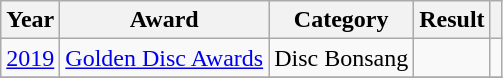<table class="wikitable plainrowheaders">
<tr>
<th scope="col">Year</th>
<th scope="col">Award</th>
<th scope="col">Category</th>
<th scope="col">Result</th>
<th scope="col"></th>
</tr>
<tr>
<td><a href='#'>2019</a></td>
<td><a href='#'>Golden Disc Awards</a></td>
<td>Disc Bonsang</td>
<td></td>
<td style="text-align:center"></td>
</tr>
<tr>
</tr>
</table>
